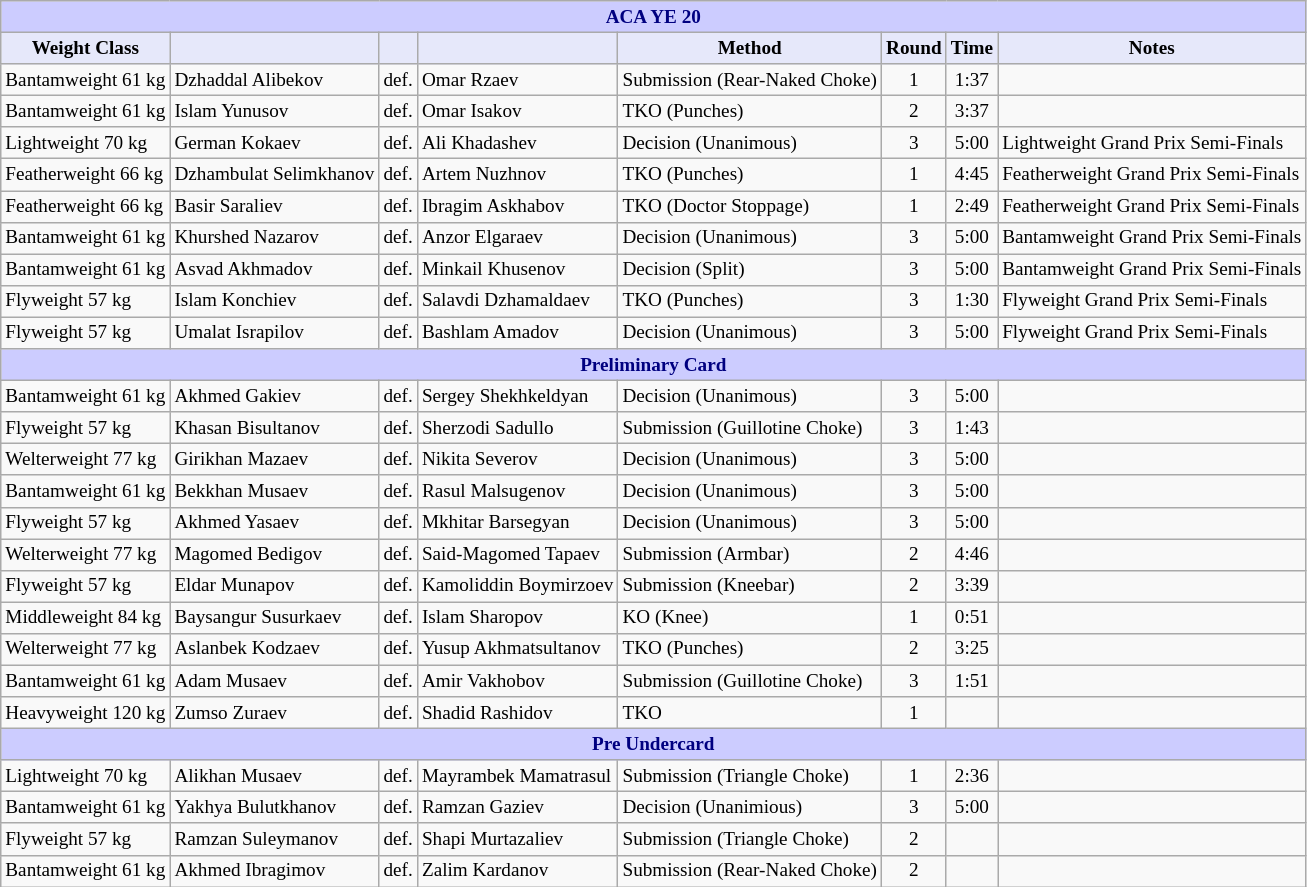<table class="wikitable" style="font-size: 80%;">
<tr>
<th colspan="8" style="background-color: #ccf; color: #000080; text-align: center;"><strong>ACA YE 20</strong></th>
</tr>
<tr>
<th colspan="1" style="background-color: #E6E8FA; color: #000000; text-align: center;">Weight Class</th>
<th colspan="1" style="background-color: #E6E8FA; color: #000000; text-align: center;"></th>
<th colspan="1" style="background-color: #E6E8FA; color: #000000; text-align: center;"></th>
<th colspan="1" style="background-color: #E6E8FA; color: #000000; text-align: center;"></th>
<th colspan="1" style="background-color: #E6E8FA; color: #000000; text-align: center;">Method</th>
<th colspan="1" style="background-color: #E6E8FA; color: #000000; text-align: center;">Round</th>
<th colspan="1" style="background-color: #E6E8FA; color: #000000; text-align: center;">Time</th>
<th colspan="1" style="background-color: #E6E8FA; color: #000000; text-align: center;">Notes</th>
</tr>
<tr>
<td>Bantamweight 61 kg</td>
<td> Dzhaddal Alibekov</td>
<td>def.</td>
<td> Omar Rzaev</td>
<td>Submission (Rear-Naked Choke)</td>
<td align=center>1</td>
<td align=center>1:37</td>
<td></td>
</tr>
<tr>
<td>Bantamweight 61 kg</td>
<td> Islam Yunusov</td>
<td>def.</td>
<td> Omar Isakov</td>
<td>TKO (Punches)</td>
<td align=center>2</td>
<td align=center>3:37</td>
<td></td>
</tr>
<tr>
<td>Lightweight 70 kg</td>
<td> German Kokaev</td>
<td>def.</td>
<td> Ali Khadashev</td>
<td>Decision (Unanimous)</td>
<td align=center>3</td>
<td align=center>5:00</td>
<td>Lightweight Grand Prix Semi-Finals</td>
</tr>
<tr>
<td>Featherweight 66 kg</td>
<td> Dzhambulat Selimkhanov</td>
<td>def.</td>
<td> Artem Nuzhnov</td>
<td>TKO (Punches)</td>
<td align=center>1</td>
<td align=center>4:45</td>
<td>Featherweight Grand Prix Semi-Finals</td>
</tr>
<tr>
<td>Featherweight 66 kg</td>
<td> Basir Saraliev</td>
<td>def.</td>
<td> Ibragim Askhabov</td>
<td>TKO (Doctor Stoppage)</td>
<td align=center>1</td>
<td align=center>2:49</td>
<td>Featherweight Grand Prix Semi-Finals</td>
</tr>
<tr>
<td>Bantamweight 61 kg</td>
<td> Khurshed Nazarov</td>
<td>def.</td>
<td> Anzor Elgaraev</td>
<td>Decision (Unanimous)</td>
<td align=center>3</td>
<td align=center>5:00</td>
<td>Bantamweight Grand Prix Semi-Finals</td>
</tr>
<tr>
<td>Bantamweight 61 kg</td>
<td> Asvad Akhmadov</td>
<td>def.</td>
<td> Minkail Khusenov</td>
<td>Decision (Split)</td>
<td align=center>3</td>
<td align=center>5:00</td>
<td>Bantamweight Grand Prix Semi-Finals</td>
</tr>
<tr>
<td>Flyweight 57 kg</td>
<td> Islam Konchiev</td>
<td>def.</td>
<td> Salavdi Dzhamaldaev</td>
<td>TKO (Punches)</td>
<td align=center>3</td>
<td align=center>1:30</td>
<td>Flyweight Grand Prix Semi-Finals</td>
</tr>
<tr>
<td>Flyweight 57 kg</td>
<td> Umalat Israpilov</td>
<td>def.</td>
<td> Bashlam Amadov</td>
<td>Decision (Unanimous)</td>
<td align=center>3</td>
<td align=center>5:00</td>
<td>Flyweight Grand Prix Semi-Finals</td>
</tr>
<tr>
<th colspan="8" style="background-color: #ccf; color: #000080; text-align: center;"><strong>Preliminary Card</strong></th>
</tr>
<tr>
<td>Bantamweight 61 kg</td>
<td> Akhmed Gakiev</td>
<td>def.</td>
<td> Sergey Shekhkeldyan</td>
<td>Decision (Unanimous)</td>
<td align=center>3</td>
<td align=center>5:00</td>
<td></td>
</tr>
<tr>
<td>Flyweight 57 kg</td>
<td> Khasan Bisultanov</td>
<td>def.</td>
<td> Sherzodi Sadullo</td>
<td>Submission (Guillotine Choke)</td>
<td align=center>3</td>
<td align=center>1:43</td>
<td></td>
</tr>
<tr>
<td>Welterweight 77 kg</td>
<td> Girikhan Mazaev</td>
<td>def.</td>
<td> Nikita Severov</td>
<td>Decision (Unanimous)</td>
<td align=center>3</td>
<td align=center>5:00</td>
<td></td>
</tr>
<tr>
<td>Bantamweight 61 kg</td>
<td> Bekkhan Musaev</td>
<td>def.</td>
<td> Rasul Malsugenov</td>
<td>Decision (Unanimous)</td>
<td align=center>3</td>
<td align=center>5:00</td>
<td></td>
</tr>
<tr>
<td>Flyweight 57 kg</td>
<td> Akhmed Yasaev</td>
<td>def.</td>
<td> Mkhitar Barsegyan</td>
<td>Decision (Unanimous)</td>
<td align=center>3</td>
<td align=center>5:00</td>
<td></td>
</tr>
<tr>
<td>Welterweight 77 kg</td>
<td> Magomed Bedigov</td>
<td>def.</td>
<td> Said-Magomed Tapaev</td>
<td>Submission (Armbar)</td>
<td align=center>2</td>
<td align=center>4:46</td>
<td></td>
</tr>
<tr>
<td>Flyweight 57 kg</td>
<td> Eldar Munapov</td>
<td>def.</td>
<td> Kamoliddin Boymirzoev</td>
<td>Submission (Kneebar)</td>
<td align=center>2</td>
<td align=center>3:39</td>
<td></td>
</tr>
<tr>
<td>Middleweight 84 kg</td>
<td> Baysangur Susurkaev</td>
<td>def.</td>
<td> Islam Sharopov</td>
<td>KO (Knee)</td>
<td align=center>1</td>
<td align=center>0:51</td>
<td></td>
</tr>
<tr>
<td>Welterweight 77 kg</td>
<td> Aslanbek Kodzaev</td>
<td>def.</td>
<td> Yusup Akhmatsultanov</td>
<td>TKO (Punches)</td>
<td align=center>2</td>
<td align=center>3:25</td>
<td></td>
</tr>
<tr>
<td>Bantamweight 61 kg</td>
<td> Adam Musaev</td>
<td>def.</td>
<td> Amir Vakhobov</td>
<td>Submission (Guillotine Choke)</td>
<td align=center>3</td>
<td align=center>1:51</td>
<td></td>
</tr>
<tr>
<td>Heavyweight 120 kg</td>
<td> Zumso Zuraev</td>
<td>def.</td>
<td> Shadid Rashidov</td>
<td>TKO</td>
<td align=center>1</td>
<td align=center></td>
<td></td>
</tr>
<tr>
<th colspan="8" style="background-color: #ccf; color: #000080; text-align: center;"><strong>Pre Undercard</strong></th>
</tr>
<tr>
<td>Lightweight 70 kg</td>
<td> Alikhan Musaev</td>
<td>def.</td>
<td> Mayrambek Mamatrasul</td>
<td>Submission (Triangle Choke)</td>
<td align=center>1</td>
<td align=center>2:36</td>
<td></td>
</tr>
<tr>
<td>Bantamweight 61 kg</td>
<td> Yakhya Bulutkhanov</td>
<td>def.</td>
<td> Ramzan Gaziev</td>
<td>Decision (Unanimious)</td>
<td align=center>3</td>
<td align=center>5:00</td>
<td></td>
</tr>
<tr>
<td>Flyweight 57 kg</td>
<td> Ramzan Suleymanov</td>
<td>def.</td>
<td> Shapi Murtazaliev</td>
<td>Submission (Triangle Choke)</td>
<td align=center>2</td>
<td align=center></td>
<td></td>
</tr>
<tr>
<td>Bantamweight 61 kg</td>
<td> Akhmed Ibragimov</td>
<td>def.</td>
<td> Zalim Kardanov</td>
<td>Submission (Rear-Naked Choke)</td>
<td align=center>2</td>
<td align=center></td>
<td></td>
</tr>
</table>
